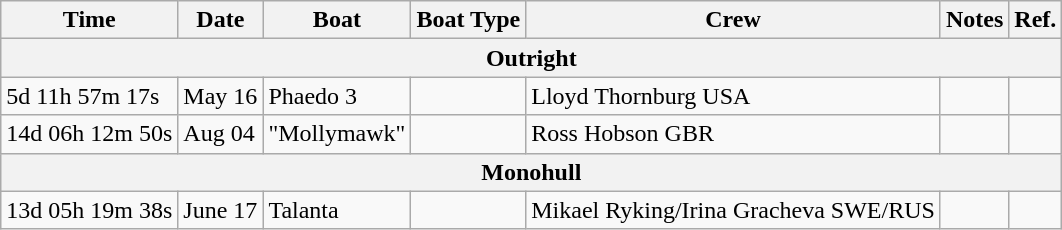<table class="wikitable sortable">
<tr>
<th>Time</th>
<th>Date</th>
<th>Boat</th>
<th>Boat Type</th>
<th>Crew</th>
<th>Notes</th>
<th>Ref.</th>
</tr>
<tr>
<th colspan=7>Outright</th>
</tr>
<tr>
<td>5d 11h 57m 17s</td>
<td>May 16</td>
<td>Phaedo 3</td>
<td></td>
<td>Lloyd Thornburg	USA</td>
<td></td>
</tr>
<tr>
<td>14d 06h 12m 50s</td>
<td>Aug 04</td>
<td>"Mollymawk"</td>
<td></td>
<td>Ross Hobson	GBR</td>
<td></td>
<td></td>
</tr>
<tr>
<th colspan=7>Monohull</th>
</tr>
<tr>
<td>13d 05h 19m 38s</td>
<td>June 17</td>
<td>Talanta</td>
<td></td>
<td>Mikael Ryking/Irina Gracheva	SWE/RUS</td>
<td></td>
<td></td>
</tr>
</table>
